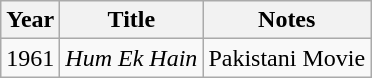<table class="wikitable">
<tr>
<th>Year</th>
<th>Title</th>
<th>Notes</th>
</tr>
<tr>
<td>1961</td>
<td><em>Hum Ek Hain</em></td>
<td>Pakistani Movie</td>
</tr>
</table>
